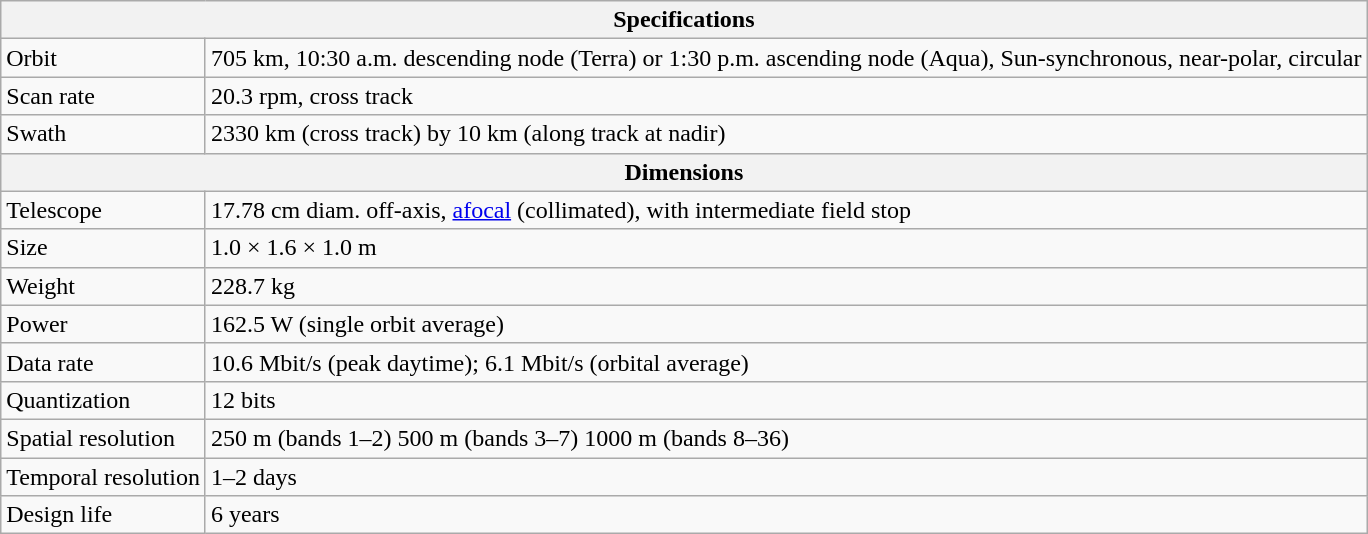<table class="wikitable">
<tr>
<th colspan=2>Specifications</th>
</tr>
<tr>
<td>Orbit</td>
<td>705 km, 10:30 a.m. descending node (Terra) or 1:30 p.m. ascending node (Aqua), Sun-synchronous, near-polar, circular</td>
</tr>
<tr>
<td>Scan rate</td>
<td>20.3 rpm, cross track</td>
</tr>
<tr>
<td>Swath</td>
<td>2330 km (cross track) by 10 km (along track at nadir)</td>
</tr>
<tr>
<th colspan=2>Dimensions</th>
</tr>
<tr>
<td>Telescope</td>
<td>17.78 cm diam. off-axis, <a href='#'>afocal</a> (collimated), with intermediate field stop</td>
</tr>
<tr>
<td>Size</td>
<td>1.0 × 1.6 × 1.0 m</td>
</tr>
<tr>
<td>Weight</td>
<td>228.7 kg</td>
</tr>
<tr>
<td>Power</td>
<td>162.5 W (single orbit average)</td>
</tr>
<tr>
<td>Data rate</td>
<td>10.6 Mbit/s (peak daytime); 6.1 Mbit/s (orbital average)</td>
</tr>
<tr>
<td>Quantization</td>
<td>12 bits</td>
</tr>
<tr>
<td>Spatial resolution</td>
<td>250 m (bands 1–2) 500 m (bands 3–7) 1000 m (bands 8–36)</td>
</tr>
<tr>
<td>Temporal resolution</td>
<td>1–2 days </td>
</tr>
<tr>
<td>Design life</td>
<td>6 years</td>
</tr>
</table>
